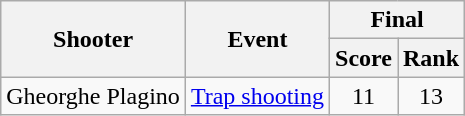<table class="wikitable" style="text-align:center">
<tr>
<th rowspan="2">Shooter</th>
<th rowspan="2">Event</th>
<th colspan="2">Final</th>
</tr>
<tr>
<th>Score</th>
<th>Rank</th>
</tr>
<tr align="center">
<td align="left">Gheorghe Plagino</td>
<td><a href='#'>Trap shooting</a></td>
<td>11</td>
<td>13</td>
</tr>
</table>
